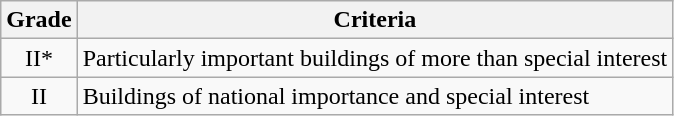<table class="wikitable">
<tr>
<th>Grade</th>
<th>Criteria</th>
</tr>
<tr>
<td align="center" >II*</td>
<td>Particularly important buildings of more than special interest</td>
</tr>
<tr>
<td align="center" >II</td>
<td>Buildings of national importance and special interest</td>
</tr>
</table>
